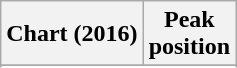<table class="wikitable sortable plainrowheaders" style="text-align:center">
<tr>
<th scope="col">Chart (2016)</th>
<th scope="col">Peak<br> position</th>
</tr>
<tr>
</tr>
<tr>
</tr>
<tr>
</tr>
<tr>
</tr>
</table>
